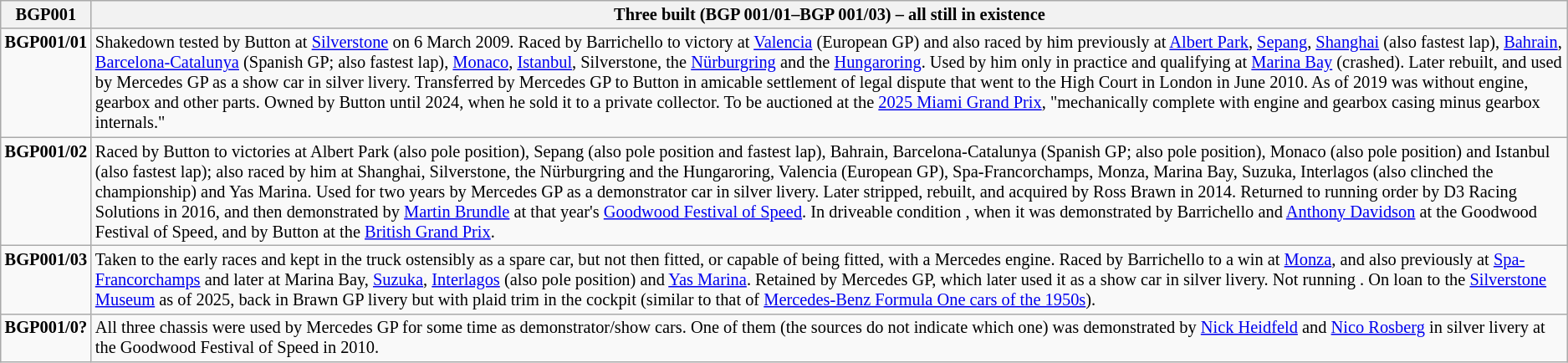<table class="wikitable" style="font-size:85%">
<tr style="vertical-align: top">
<th><strong>BGP001</strong></th>
<th>Three built (BGP 001/01–BGP 001/03) – all still in existence </th>
</tr>
<tr style="text-align:center; vertical-align: top;">
<td><strong>BGP001/01</strong></td>
<td style="text-align:left;">Shakedown tested by Button at <a href='#'>Silverstone</a> on 6 March 2009. Raced by Barrichello to victory at <a href='#'>Valencia</a> (European GP) and also raced by him previously at <a href='#'>Albert Park</a>, <a href='#'>Sepang</a>, <a href='#'>Shanghai</a> (also fastest lap), <a href='#'>Bahrain</a>, <a href='#'>Barcelona-Catalunya</a> (Spanish GP; also fastest lap), <a href='#'>Monaco</a>, <a href='#'>Istanbul</a>, Silverstone, the <a href='#'>Nürburgring</a> and the <a href='#'>Hungaroring</a>. Used by him only in practice and qualifying at <a href='#'>Marina Bay</a> (crashed). Later rebuilt, and used by Mercedes GP as a show car in silver livery. Transferred by Mercedes GP to Button in amicable settlement of legal dispute that went to the High Court in London in June 2010. As of 2019 was without engine, gearbox and other parts. Owned by Button until 2024, when he sold it to a private collector. To be auctioned at the <a href='#'>2025 Miami Grand Prix</a>, "mechanically complete with engine and gearbox casing minus gearbox internals."</td>
</tr>
<tr style="text-align:center; vertical-align: top;">
<td><strong>BGP001/02</strong></td>
<td style="text-align:left;">Raced by Button to victories at Albert Park (also pole position), Sepang (also pole position and fastest lap), Bahrain, Barcelona-Catalunya (Spanish GP; also pole position), Monaco (also pole position) and Istanbul (also fastest lap); also raced by him at Shanghai, Silverstone, the Nürburgring and the Hungaroring, Valencia (European GP), Spa-Francorchamps, Monza, Marina Bay, Suzuka, Interlagos (also clinched the championship) and Yas Marina. Used for two years by Mercedes GP as a demonstrator car in silver livery. Later stripped, rebuilt, and acquired by Ross Brawn in 2014. Returned to running order by D3 Racing Solutions in 2016, and then demonstrated by <a href='#'>Martin Brundle</a> at that year's <a href='#'>Goodwood Festival of Speed</a>. In driveable condition , when it was demonstrated by Barrichello and <a href='#'>Anthony Davidson</a> at the Goodwood Festival of Speed, and by Button at the <a href='#'>British Grand Prix</a>.</td>
</tr>
<tr style="text-align:center; vertical-align: top;">
<td><strong>BGP001/03</strong></td>
<td style="text-align:left;">Taken to the early races and kept in the truck ostensibly as a spare car, but not then fitted, or capable of being fitted, with a Mercedes engine. Raced by Barrichello to a win at <a href='#'>Monza</a>, and also previously at <a href='#'>Spa-Francorchamps</a> and later at Marina Bay, <a href='#'>Suzuka</a>, <a href='#'>Interlagos</a> (also pole position) and <a href='#'>Yas Marina</a>. Retained by Mercedes GP, which later used it as a show car in silver livery. Not running . On loan to the <a href='#'>Silverstone Museum</a> as of 2025, back in Brawn GP livery but with plaid trim in the cockpit (similar to that of <a href='#'>Mercedes-Benz Formula One cars of the 1950s</a>).</td>
</tr>
<tr style="text-align:center; vertical-align: top;">
<td><strong>BGP001/0?</strong></td>
<td style="text-align:left;">All three chassis were used by Mercedes GP for some time as demonstrator/show cars. One of them (the sources do not indicate which one) was demonstrated by <a href='#'>Nick Heidfeld</a> and <a href='#'>Nico Rosberg</a> in silver livery at the Goodwood Festival of Speed in 2010.</td>
</tr>
</table>
